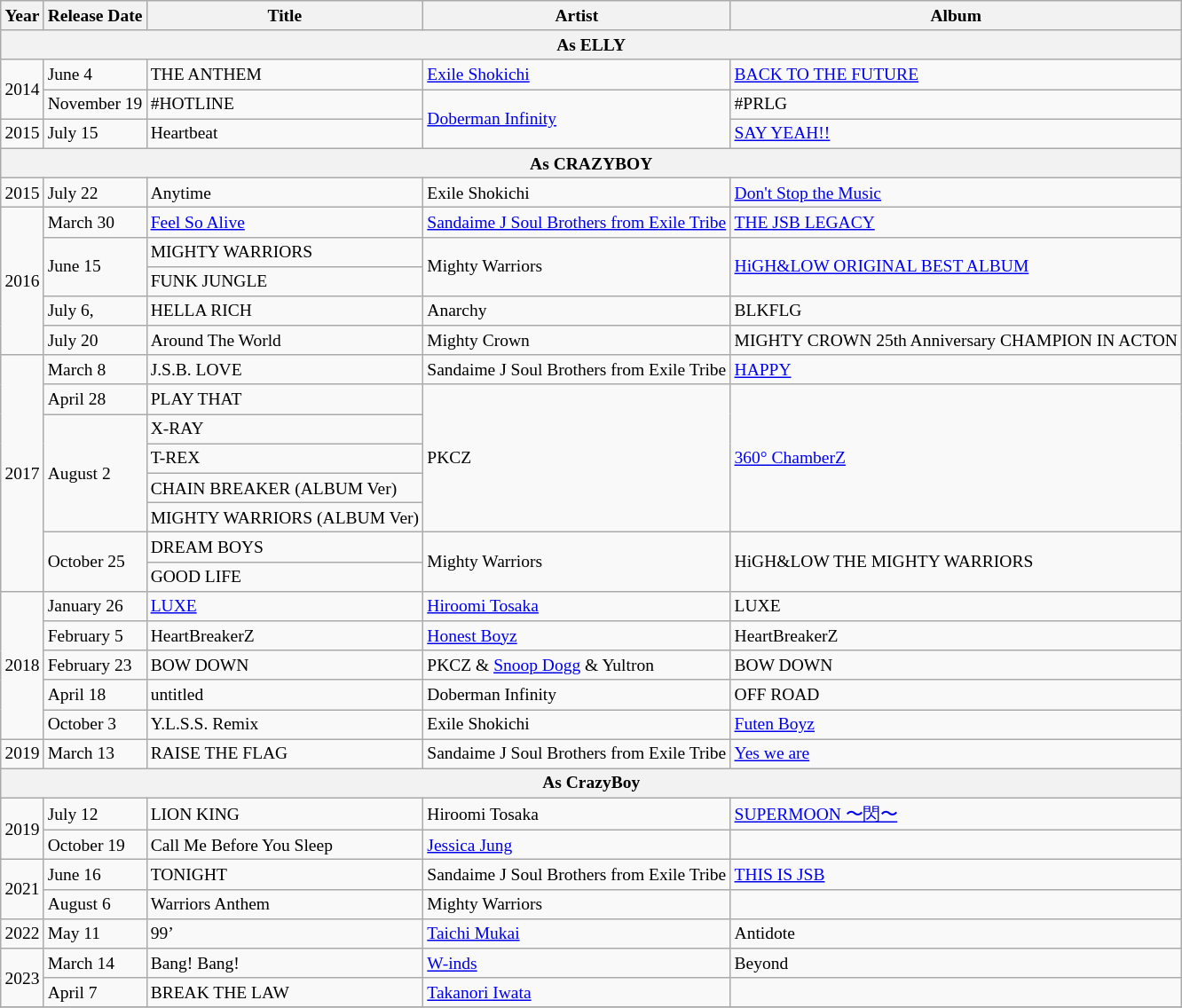<table class="wikitable" style="font-size:small">
<tr>
<th>Year</th>
<th>Release Date</th>
<th>Title</th>
<th>Artist</th>
<th>Album</th>
</tr>
<tr>
<th colspan="5">As ELLY</th>
</tr>
<tr>
<td rowspan="2">2014</td>
<td>June 4</td>
<td>THE ANTHEM</td>
<td><a href='#'>Exile Shokichi</a></td>
<td><a href='#'>BACK TO THE FUTURE</a></td>
</tr>
<tr>
<td>November 19</td>
<td>#HOTLINE</td>
<td rowspan="2"><a href='#'>Doberman Infinity</a></td>
<td>#PRLG</td>
</tr>
<tr>
<td>2015</td>
<td>July 15</td>
<td>Heartbeat</td>
<td><a href='#'>SAY YEAH!!</a></td>
</tr>
<tr>
<th colspan="5">As CRAZYBOY</th>
</tr>
<tr>
<td>2015</td>
<td>July 22</td>
<td>Anytime</td>
<td>Exile Shokichi</td>
<td><a href='#'>Don't Stop the Music</a></td>
</tr>
<tr>
<td rowspan="5">2016</td>
<td>March 30</td>
<td><a href='#'>Feel So Alive</a></td>
<td><a href='#'>Sandaime J Soul Brothers from Exile Tribe</a></td>
<td><a href='#'>THE JSB LEGACY</a></td>
</tr>
<tr>
<td rowspan="2">June 15</td>
<td>MIGHTY WARRIORS</td>
<td rowspan="2">Mighty Warriors</td>
<td rowspan="2"><a href='#'>HiGH&LOW ORIGINAL BEST ALBUM</a></td>
</tr>
<tr>
<td>FUNK JUNGLE</td>
</tr>
<tr>
<td>July 6,</td>
<td>HELLA RICH</td>
<td>Anarchy</td>
<td>BLKFLG</td>
</tr>
<tr>
<td>July 20</td>
<td>Around The World</td>
<td>Mighty Crown</td>
<td>MIGHTY CROWN 25th Anniversary CHAMPION IN ACTON</td>
</tr>
<tr>
<td rowspan="8">2017</td>
<td>March 8</td>
<td>J.S.B. LOVE</td>
<td>Sandaime J Soul Brothers from Exile Tribe</td>
<td><a href='#'>HAPPY</a></td>
</tr>
<tr>
<td>April 28</td>
<td>PLAY THAT</td>
<td rowspan="5">PKCZ</td>
<td rowspan="5"><a href='#'>360° ChamberZ</a></td>
</tr>
<tr>
<td rowspan="4">August 2</td>
<td>X-RAY</td>
</tr>
<tr>
<td>T-REX</td>
</tr>
<tr>
<td>CHAIN BREAKER (ALBUM Ver)</td>
</tr>
<tr>
<td>MIGHTY WARRIORS (ALBUM Ver)</td>
</tr>
<tr>
<td rowspan="2">October 25</td>
<td>DREAM BOYS</td>
<td rowspan="2">Mighty Warriors</td>
<td rowspan="2">HiGH&LOW THE MIGHTY WARRIORS</td>
</tr>
<tr>
<td>GOOD LIFE</td>
</tr>
<tr>
<td rowspan="5">2018</td>
<td>January 26</td>
<td><a href='#'>LUXE</a></td>
<td><a href='#'>Hiroomi Tosaka</a></td>
<td>LUXE</td>
</tr>
<tr>
<td>February 5</td>
<td>HeartBreakerZ</td>
<td><a href='#'>Honest Boyz</a></td>
<td>HeartBreakerZ</td>
</tr>
<tr>
<td>February 23</td>
<td>BOW DOWN</td>
<td>PKCZ & <a href='#'>Snoop Dogg</a> & Yultron</td>
<td>BOW DOWN</td>
</tr>
<tr>
<td>April 18</td>
<td>untitled</td>
<td>Doberman Infinity</td>
<td>OFF ROAD</td>
</tr>
<tr>
<td>October 3</td>
<td>Y.L.S.S. Remix</td>
<td>Exile Shokichi</td>
<td><a href='#'>Futen Boyz</a></td>
</tr>
<tr>
<td>2019</td>
<td>March 13</td>
<td>RAISE THE FLAG</td>
<td>Sandaime J Soul Brothers from Exile Tribe</td>
<td><a href='#'>Yes we are</a></td>
</tr>
<tr>
<th colspan="5">As CrazyBoy</th>
</tr>
<tr>
<td rowspan="2">2019</td>
<td>July 12</td>
<td>LION KING</td>
<td>Hiroomi Tosaka</td>
<td><a href='#'>SUPERMOON 〜閃〜</a></td>
</tr>
<tr>
<td>October 19</td>
<td>Call Me Before You Sleep</td>
<td><a href='#'>Jessica Jung</a></td>
<td></td>
</tr>
<tr>
<td rowspan="2">2021</td>
<td>June 16</td>
<td>TONIGHT</td>
<td>Sandaime J Soul Brothers from Exile Tribe</td>
<td><a href='#'>THIS IS JSB</a></td>
</tr>
<tr>
<td>August 6</td>
<td>Warriors Anthem</td>
<td>Mighty Warriors</td>
<td></td>
</tr>
<tr>
<td>2022</td>
<td>May 11</td>
<td>99’</td>
<td><a href='#'>Taichi Mukai</a></td>
<td>Antidote</td>
</tr>
<tr>
<td rowspan="2">2023</td>
<td>March 14</td>
<td>Bang! Bang!</td>
<td><a href='#'>W-inds</a></td>
<td>Beyond</td>
</tr>
<tr>
<td>April 7</td>
<td>BREAK THE LAW</td>
<td><a href='#'>Takanori Iwata</a></td>
<td></td>
</tr>
<tr>
</tr>
</table>
